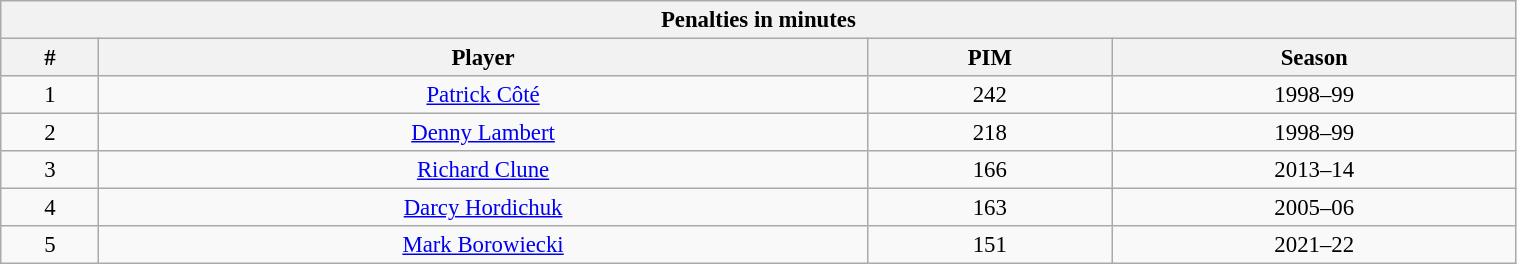<table class="wikitable" style="text-align: center; font-size: 95%" width="80%">
<tr>
<th colspan="4">Penalties in minutes</th>
</tr>
<tr>
<th>#</th>
<th>Player</th>
<th>PIM</th>
<th>Season</th>
</tr>
<tr>
<td>1</td>
<td><a href='#'>Patrick Côté</a></td>
<td>242</td>
<td>1998–99</td>
</tr>
<tr>
<td>2</td>
<td><a href='#'>Denny Lambert</a></td>
<td>218</td>
<td>1998–99</td>
</tr>
<tr>
<td>3</td>
<td><a href='#'>Richard Clune</a></td>
<td>166</td>
<td>2013–14</td>
</tr>
<tr>
<td>4</td>
<td><a href='#'>Darcy Hordichuk</a></td>
<td>163</td>
<td>2005–06</td>
</tr>
<tr>
<td>5</td>
<td><a href='#'>Mark Borowiecki</a></td>
<td>151</td>
<td>2021–22</td>
</tr>
</table>
